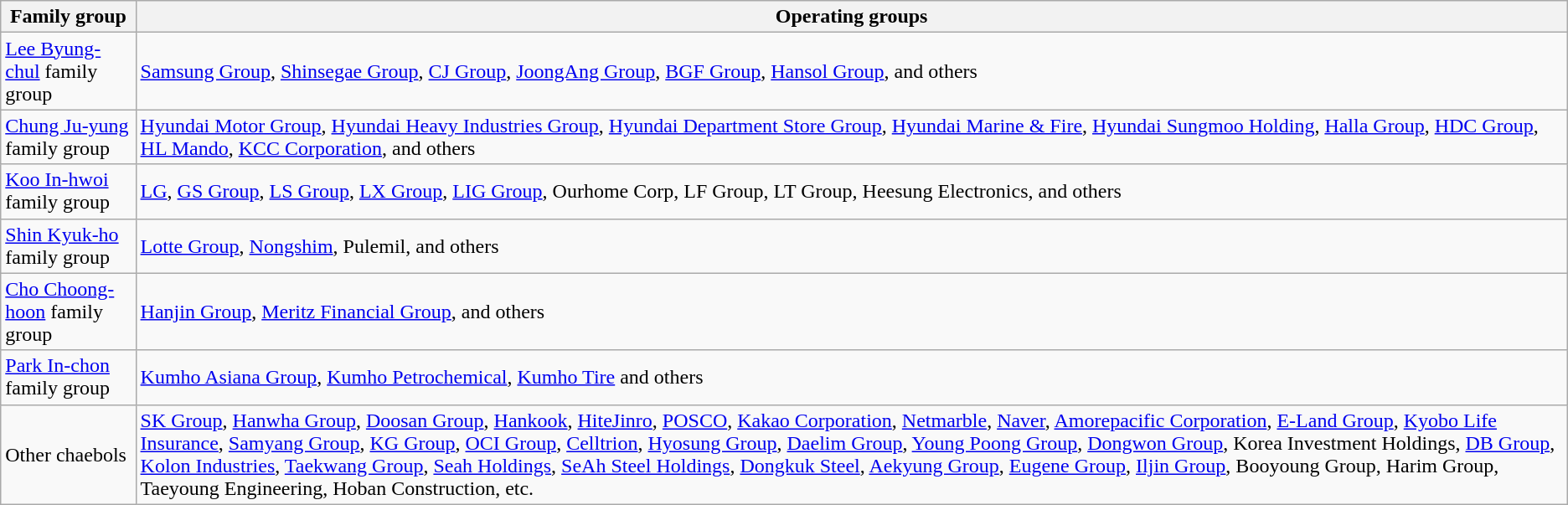<table class = "wikitable sortable">
<tr>
<th>Family group</th>
<th>Operating groups</th>
</tr>
<tr>
<td><a href='#'>Lee Byung-chul</a> family group</td>
<td><a href='#'>Samsung Group</a>, <a href='#'>Shinsegae Group</a>, <a href='#'>CJ Group</a>, <a href='#'>JoongAng Group</a>, <a href='#'>BGF Group</a>, <a href='#'>Hansol Group</a>, and others</td>
</tr>
<tr>
<td><a href='#'>Chung Ju-yung</a> family group</td>
<td><a href='#'>Hyundai Motor Group</a>, <a href='#'>Hyundai Heavy Industries Group</a>, <a href='#'>Hyundai Department Store Group</a>, <a href='#'>Hyundai Marine & Fire</a>, <a href='#'>Hyundai Sungmoo Holding</a>, <a href='#'>Halla Group</a>, <a href='#'>HDC Group</a>, <a href='#'>HL Mando</a>, <a href='#'>KCC Corporation</a>, and others</td>
</tr>
<tr>
<td><a href='#'>Koo In-hwoi</a> family group</td>
<td><a href='#'>LG</a>, <a href='#'>GS Group</a>, <a href='#'>LS Group</a>, <a href='#'>LX Group</a>, <a href='#'>LIG Group</a>, Ourhome Corp, LF Group, LT Group, Heesung Electronics, and others</td>
</tr>
<tr>
<td><a href='#'>Shin Kyuk-ho</a> family group</td>
<td><a href='#'>Lotte Group</a>, <a href='#'>Nongshim</a>, Pulemil, and others</td>
</tr>
<tr>
<td><a href='#'>Cho Choong-hoon</a> family group</td>
<td><a href='#'>Hanjin Group</a>, <a href='#'>Meritz Financial Group</a>, and others</td>
</tr>
<tr>
<td><a href='#'>Park In-chon</a> family group</td>
<td><a href='#'>Kumho Asiana Group</a>, <a href='#'>Kumho Petrochemical</a>, <a href='#'>Kumho Tire</a> and others</td>
</tr>
<tr>
<td>Other chaebols</td>
<td><a href='#'>SK Group</a>, <a href='#'>Hanwha Group</a>, <a href='#'>Doosan Group</a>, <a href='#'>Hankook</a>, <a href='#'>HiteJinro</a>, <a href='#'>POSCO</a>, <a href='#'>Kakao Corporation</a>, <a href='#'>Netmarble</a>, <a href='#'>Naver</a>, <a href='#'>Amorepacific Corporation</a>, <a href='#'>E-Land Group</a>, <a href='#'>Kyobo Life Insurance</a>, <a href='#'>Samyang Group</a>, <a href='#'>KG Group</a>, <a href='#'>OCI Group</a>, <a href='#'>Celltrion</a>, <a href='#'>Hyosung Group</a>, <a href='#'>Daelim Group</a>, <a href='#'>Young Poong Group</a>, <a href='#'>Dongwon Group</a>, Korea Investment Holdings, <a href='#'>DB Group</a>, <a href='#'>Kolon Industries</a>, <a href='#'>Taekwang Group</a>, <a href='#'>Seah Holdings</a>, <a href='#'>SeAh Steel Holdings</a>, <a href='#'>Dongkuk Steel</a>, <a href='#'>Aekyung Group</a>, <a href='#'>Eugene Group</a>, <a href='#'>Iljin Group</a>, Booyoung Group, Harim Group, Taeyoung Engineering, Hoban Construction, etc.</td>
</tr>
</table>
